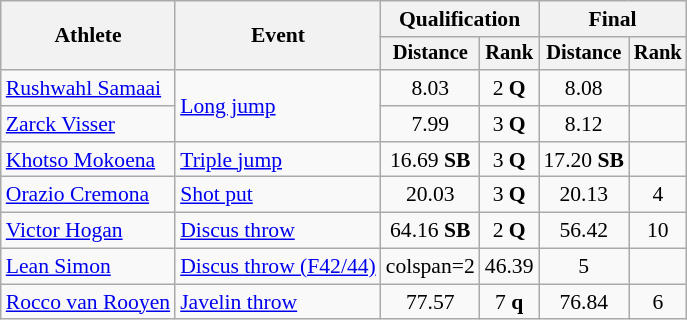<table class=wikitable style=font-size:90%>
<tr>
<th rowspan=2>Athlete</th>
<th rowspan=2>Event</th>
<th colspan=2>Qualification</th>
<th colspan=2>Final</th>
</tr>
<tr style=font-size:95%>
<th>Distance</th>
<th>Rank</th>
<th>Distance</th>
<th>Rank</th>
</tr>
<tr align=center>
<td align=left><a href='#'>Rushwahl Samaai</a></td>
<td style="text-align:left;" rowspan="2"><a href='#'>Long jump</a></td>
<td>8.03</td>
<td>2 <strong>Q</strong></td>
<td>8.08</td>
<td></td>
</tr>
<tr align=center>
<td align=left><a href='#'>Zarck Visser</a></td>
<td>7.99</td>
<td>3 <strong>Q</strong></td>
<td>8.12</td>
<td></td>
</tr>
<tr align=center>
<td align=left><a href='#'>Khotso Mokoena</a></td>
<td style="text-align:left;"><a href='#'>Triple jump</a></td>
<td>16.69 <strong>SB</strong></td>
<td>3 <strong>Q</strong></td>
<td>17.20 <strong>SB</strong></td>
<td></td>
</tr>
<tr align=center>
<td align=left><a href='#'>Orazio Cremona</a></td>
<td align=left><a href='#'>Shot put</a></td>
<td>20.03</td>
<td>3 <strong>Q</strong></td>
<td>20.13</td>
<td>4</td>
</tr>
<tr align=center>
<td align=left><a href='#'>Victor Hogan</a></td>
<td style="text-align:left;"><a href='#'>Discus throw</a></td>
<td>64.16 <strong>SB</strong></td>
<td>2 <strong>Q</strong></td>
<td>56.42</td>
<td>10</td>
</tr>
<tr align=center>
<td align=left><a href='#'>Lean Simon</a></td>
<td align=left><a href='#'>Discus throw (F42/44)</a></td>
<td>colspan=2 </td>
<td>46.39</td>
<td>5</td>
</tr>
<tr align=center>
<td align=left><a href='#'>Rocco van Rooyen</a></td>
<td style="text-align:left;"><a href='#'>Javelin throw</a></td>
<td>77.57</td>
<td>7 <strong>q</strong></td>
<td>76.84</td>
<td>6</td>
</tr>
</table>
